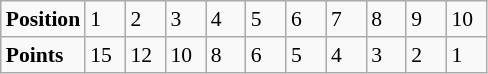<table class="wikitable" style="font-size: 90%;">
<tr>
<td><strong>Position</strong></td>
<td width=20>1</td>
<td width=20>2</td>
<td width=20>3</td>
<td width=20>4</td>
<td width=20>5</td>
<td width=20>6</td>
<td width=20>7</td>
<td width=20>8</td>
<td width=20>9</td>
<td width=20>10</td>
</tr>
<tr>
<td><strong>Points</strong></td>
<td>15</td>
<td>12</td>
<td>10</td>
<td>8</td>
<td>6</td>
<td>5</td>
<td>4</td>
<td>3</td>
<td>2</td>
<td>1</td>
</tr>
</table>
